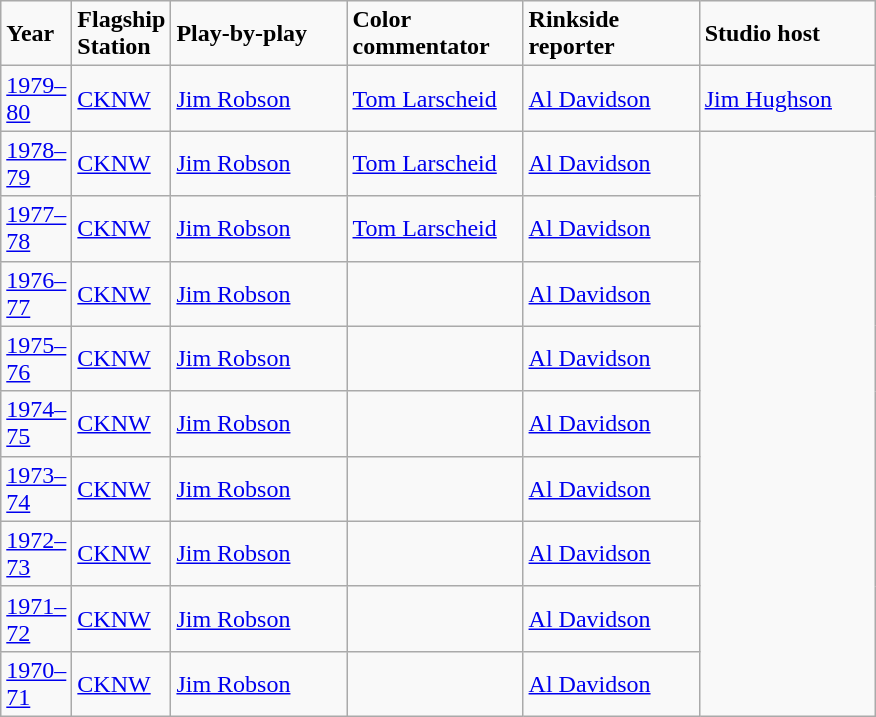<table class="wikitable">
<tr>
<td style="width:40px;"><strong>Year</strong></td>
<td style="width:40px;"><strong>Flagship Station</strong></td>
<td style="width:110px;"><strong>Play-by-play</strong></td>
<td style="width:110px;"><strong>Color commentator</strong></td>
<td style="width:110px;"><strong>Rinkside reporter</strong></td>
<td style="width:110px;"><strong>Studio host</strong></td>
</tr>
<tr>
<td><a href='#'>1979–80</a></td>
<td><a href='#'>CKNW</a></td>
<td><a href='#'>Jim Robson</a></td>
<td><a href='#'>Tom Larscheid</a></td>
<td><a href='#'>Al Davidson</a></td>
<td><a href='#'>Jim Hughson</a></td>
</tr>
<tr>
<td><a href='#'>1978–79</a></td>
<td><a href='#'>CKNW</a></td>
<td><a href='#'>Jim Robson</a></td>
<td><a href='#'>Tom Larscheid</a></td>
<td><a href='#'>Al Davidson</a></td>
</tr>
<tr>
<td><a href='#'>1977–78</a></td>
<td><a href='#'>CKNW</a></td>
<td><a href='#'>Jim Robson</a></td>
<td><a href='#'>Tom Larscheid</a></td>
<td><a href='#'>Al Davidson</a></td>
</tr>
<tr>
<td><a href='#'>1976–77</a></td>
<td><a href='#'>CKNW</a></td>
<td><a href='#'>Jim Robson</a></td>
<td></td>
<td><a href='#'>Al Davidson</a></td>
</tr>
<tr>
<td><a href='#'>1975–76</a></td>
<td><a href='#'>CKNW</a></td>
<td><a href='#'>Jim Robson</a></td>
<td></td>
<td><a href='#'>Al Davidson</a></td>
</tr>
<tr>
<td><a href='#'>1974–75</a></td>
<td><a href='#'>CKNW</a></td>
<td><a href='#'>Jim Robson</a></td>
<td></td>
<td><a href='#'>Al Davidson</a></td>
</tr>
<tr>
<td><a href='#'>1973–74</a></td>
<td><a href='#'>CKNW</a></td>
<td><a href='#'>Jim Robson</a></td>
<td></td>
<td><a href='#'>Al Davidson</a></td>
</tr>
<tr>
<td><a href='#'>1972–73</a></td>
<td><a href='#'>CKNW</a></td>
<td><a href='#'>Jim Robson</a></td>
<td></td>
<td><a href='#'>Al Davidson</a></td>
</tr>
<tr>
<td><a href='#'>1971–72</a></td>
<td><a href='#'>CKNW</a></td>
<td><a href='#'>Jim Robson</a></td>
<td></td>
<td><a href='#'>Al Davidson</a></td>
</tr>
<tr>
<td><a href='#'>1970–71</a></td>
<td><a href='#'>CKNW</a></td>
<td><a href='#'>Jim Robson</a></td>
<td></td>
<td><a href='#'>Al Davidson</a></td>
</tr>
</table>
